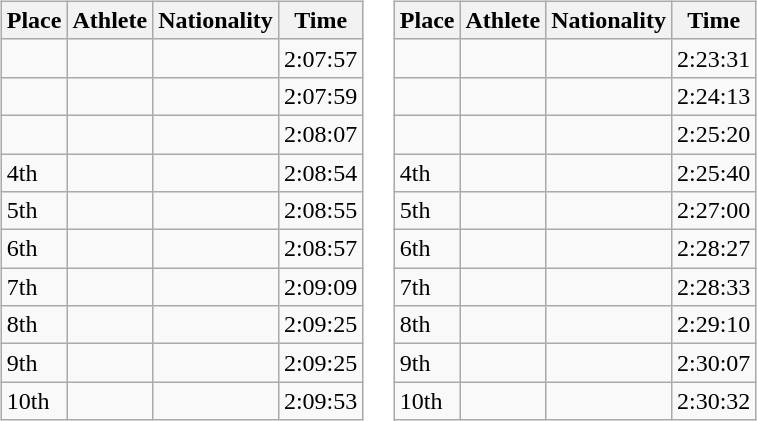<table>
<tr valign=top>
<td><br><table class="wikitable sortable">
<tr>
<th scope="col">Place</th>
<th scope="col">Athlete</th>
<th scope="col">Nationality</th>
<th scope="col">Time</th>
</tr>
<tr>
<td></td>
<td></td>
<td></td>
<td>2:07:57</td>
</tr>
<tr>
<td></td>
<td></td>
<td></td>
<td>2:07:59</td>
</tr>
<tr>
<td></td>
<td></td>
<td></td>
<td>2:08:07</td>
</tr>
<tr>
<td>4th</td>
<td></td>
<td></td>
<td>2:08:54</td>
</tr>
<tr>
<td>5th</td>
<td></td>
<td></td>
<td>2:08:55</td>
</tr>
<tr>
<td>6th</td>
<td></td>
<td></td>
<td>2:08:57</td>
</tr>
<tr>
<td>7th</td>
<td></td>
<td></td>
<td>2:09:09</td>
</tr>
<tr>
<td>8th</td>
<td></td>
<td></td>
<td>2:09:25</td>
</tr>
<tr>
<td>9th</td>
<td></td>
<td></td>
<td>2:09:25</td>
</tr>
<tr>
<td>10th</td>
<td></td>
<td></td>
<td>2:09:53</td>
</tr>
</table>
</td>
<td><br><table class="wikitable sortable">
<tr>
<th scope="col">Place</th>
<th scope="col">Athlete</th>
<th scope="col">Nationality</th>
<th scope="col">Time</th>
</tr>
<tr>
<td></td>
<td></td>
<td></td>
<td>2:23:31</td>
</tr>
<tr>
<td></td>
<td></td>
<td></td>
<td>2:24:13</td>
</tr>
<tr>
<td></td>
<td></td>
<td></td>
<td>2:25:20</td>
</tr>
<tr>
<td>4th</td>
<td></td>
<td></td>
<td>2:25:40</td>
</tr>
<tr>
<td>5th</td>
<td></td>
<td></td>
<td>2:27:00</td>
</tr>
<tr>
<td>6th</td>
<td></td>
<td></td>
<td>2:28:27</td>
</tr>
<tr>
<td>7th</td>
<td></td>
<td></td>
<td>2:28:33</td>
</tr>
<tr>
<td>8th</td>
<td></td>
<td></td>
<td>2:29:10</td>
</tr>
<tr>
<td>9th</td>
<td></td>
<td></td>
<td>2:30:07</td>
</tr>
<tr>
<td>10th</td>
<td></td>
<td></td>
<td>2:30:32</td>
</tr>
</table>
</td>
</tr>
</table>
